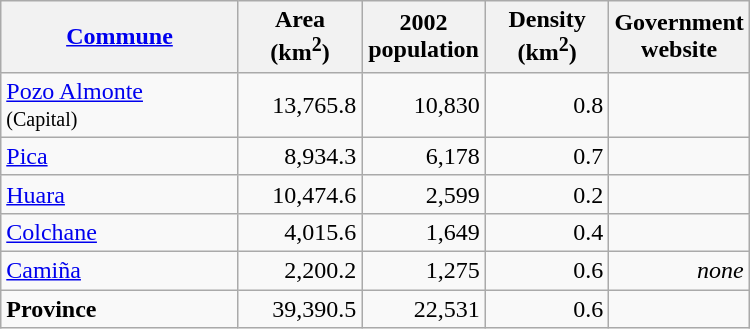<table class="wikitable sortable" width="500" style="text-align: left">
<tr>
<th scope="col"><a href='#'>Commune</a></th>
<th scope="col" width="75">Area (km<sup>2</sup>)</th>
<th scope="col" width="75">2002<br>population</th>
<th scope="col" width="75">Density (km<sup>2</sup>)</th>
<th scope="col" width="75" class="unsortable">Government<br>website</th>
</tr>
<tr>
<td><a href='#'>Pozo Almonte</a><br><small>(Capital)</small></td>
<td align="right">13,765.8</td>
<td align="right">10,830</td>
<td align="right">0.8</td>
<td align="right"></td>
</tr>
<tr>
<td><a href='#'>Pica</a></td>
<td align="right">8,934.3</td>
<td align="right">6,178</td>
<td align="right">0.7</td>
<td align="right"></td>
</tr>
<tr>
<td><a href='#'>Huara</a></td>
<td align="right">10,474.6</td>
<td align="right">2,599</td>
<td align="right">0.2</td>
<td align="right"></td>
</tr>
<tr>
<td><a href='#'>Colchane</a></td>
<td align="right">4,015.6</td>
<td align="right">1,649</td>
<td align="right">0.4</td>
<td align="right"></td>
</tr>
<tr>
<td><a href='#'>Camiña</a></td>
<td align="right">2,200.2</td>
<td align="right">1,275</td>
<td align="right">0.6</td>
<td align="right"><em>none</em></td>
</tr>
<tr>
<td align="left"><strong>Province</strong></td>
<td align="right">39,390.5</td>
<td align="right">22,531</td>
<td align="right">0.6</td>
<td align="right"></td>
</tr>
</table>
